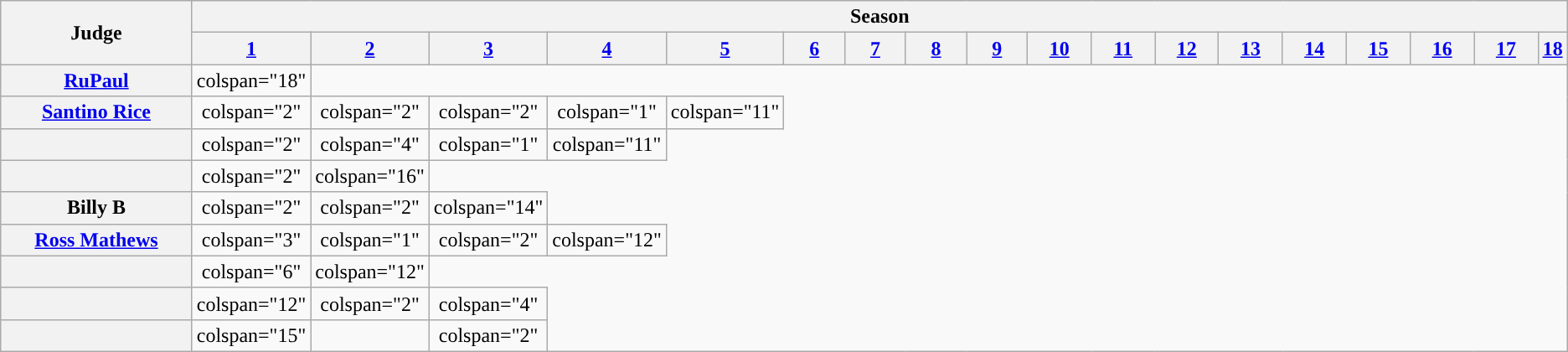<table class="wikitable plainrowheaders" style="text-align:center">
<tr>
<th rowspan="2" style="width:15%;" scope="col">Judge</th>
<th colspan="18">Season</th>
</tr>
<tr>
<th style="width:5%;" scope="colspan"><a href='#'>1</a></th>
<th style="width:5%;" scope="colspan"><a href='#'>2</a></th>
<th style="width:5%;" scope="colspan"><a href='#'>3</a></th>
<th style="width:5%;" scope="colspan"><a href='#'>4</a></th>
<th style="width:5%;" scope="colspan"><a href='#'>5</a></th>
<th style="width:5%;" scope="colspan"><a href='#'>6</a></th>
<th style="width:5%;" scope="colspan"><a href='#'>7</a></th>
<th style="width:5%;" scope="colspan"><a href='#'>8</a></th>
<th style="width:5%;" scope="colspan"><a href='#'>9</a></th>
<th style="width:5%;" scope="colspan"><a href='#'>10</a></th>
<th style="width:5%;" scope="colspan"><a href='#'>11</a></th>
<th style="width:5%;" scope="colspan"><a href='#'>12</a></th>
<th style="width:5%;" scope="colspan"><a href='#'>13</a></th>
<th style="width:5%;" scope="colspan"><a href='#'>14</a></th>
<th style="width:5%;" scope="colspan"><a href='#'>15</a></th>
<th style="width:5%;" scope="colspan"><a href='#'>16</a></th>
<th style="width:5%;" scope="colspan"><a href='#'>17</a></th>
<th style="width:5%;"><a href='#'>18</a></th>
</tr>
<tr>
<th scope="row" style="text-align: center;"><a href='#'>RuPaul</a></th>
<td>colspan="18" </td>
</tr>
<tr>
<th scope="row" style="text-align: center;"><a href='#'>Santino Rice</a></th>
<td>colspan="2" </td>
<td>colspan="2" </td>
<td>colspan="2" </td>
<td>colspan="1" </td>
<td>colspan="11" </td>
</tr>
<tr>
<th scope="row" style="text-align: center;"></th>
<td>colspan="2" </td>
<td>colspan="4" </td>
<td>colspan="1" </td>
<td>colspan="11" </td>
</tr>
<tr>
<th scope="row" style="text-align: center;"></th>
<td>colspan="2" </td>
<td>colspan="16" </td>
</tr>
<tr>
<th scope="row" style="text-align: center;">Billy B</th>
<td>colspan="2" </td>
<td>colspan="2" </td>
<td>colspan="14" </td>
</tr>
<tr>
<th scope="row" style="text-align: center;"><a href='#'>Ross Mathews</a></th>
<td>colspan="3" </td>
<td>colspan="1" </td>
<td>colspan="2" </td>
<td>colspan="12" </td>
</tr>
<tr>
<th scope="row" style="text-align: center;"></th>
<td>colspan="6" </td>
<td>colspan="12" </td>
</tr>
<tr>
<th scope="row" style="text-align: center;"></th>
<td>colspan="12" </td>
<td>colspan="2" </td>
<td>colspan="4" </td>
</tr>
<tr>
<th scope="row" style="text-align: center;"></th>
<td>colspan="15" </td>
<td></td>
<td>colspan="2" </td>
</tr>
</table>
